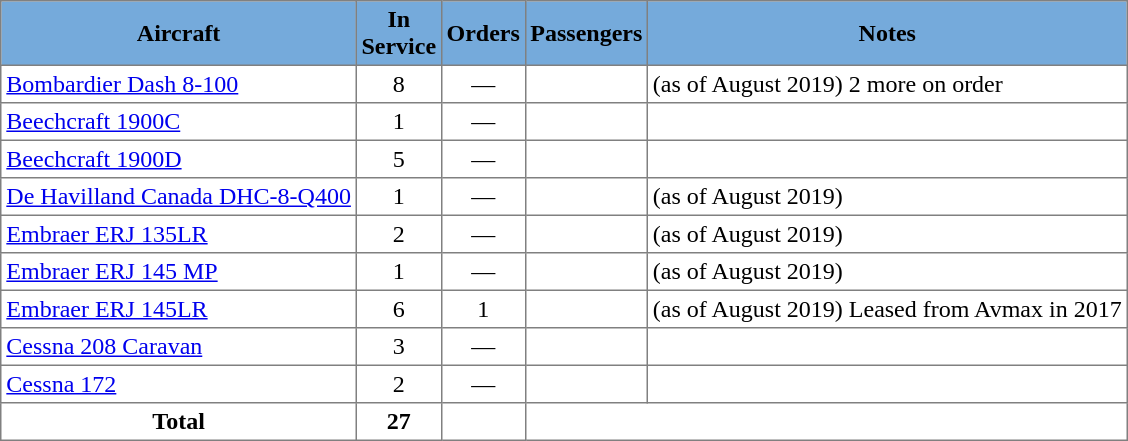<table class="toccolours" border="1" cellpadding="3" style="border-collapse:collapse;margin:1em auto;">
<tr bgcolor=#75aadb>
<th>Aircraft</th>
<th>In<br>Service</th>
<th>Orders</th>
<th>Passengers</th>
<th>Notes</th>
</tr>
<tr>
<td><a href='#'>Bombardier Dash 8-100</a></td>
<td align="center">8</td>
<td align="center">—</td>
<td align="center"></td>
<td>(as of August 2019) 2 more on order</td>
</tr>
<tr>
<td><a href='#'>Beechcraft 1900C</a></td>
<td align="center">1</td>
<td align="center">—</td>
<td align="center"></td>
<td></td>
</tr>
<tr>
<td><a href='#'>Beechcraft 1900D</a></td>
<td align="center">5</td>
<td align="center">—</td>
<td align="center"></td>
<td></td>
</tr>
<tr>
<td><a href='#'>De Havilland Canada DHC-8-Q400</a></td>
<td align="center">1</td>
<td align="center">—</td>
<td align="center"></td>
<td>(as of August 2019)</td>
</tr>
<tr>
<td><a href='#'>Embraer ERJ 135LR</a></td>
<td align="center">2</td>
<td align="center">—</td>
<td align="center"></td>
<td>(as of August 2019)</td>
</tr>
<tr>
<td><a href='#'>Embraer ERJ 145 MP</a></td>
<td align="center">1</td>
<td align="center">—</td>
<td align="center"></td>
<td>(as of August 2019)</td>
</tr>
<tr>
<td><a href='#'>Embraer ERJ 145LR</a></td>
<td align="center">6</td>
<td align="center">1</td>
<td align="center"></td>
<td>(as of August 2019) Leased from Avmax in 2017</td>
</tr>
<tr>
<td><a href='#'>Cessna 208 Caravan</a></td>
<td align="center">3</td>
<td align="center">—</td>
<td align="center"></td>
<td></td>
</tr>
<tr>
<td><a href='#'>Cessna 172</a></td>
<td align="center">2</td>
<td align="center">—</td>
<td></td>
<td></td>
</tr>
<tr>
<th>Total</th>
<th>27</th>
<th></th>
<th colspan="2"></th>
</tr>
</table>
